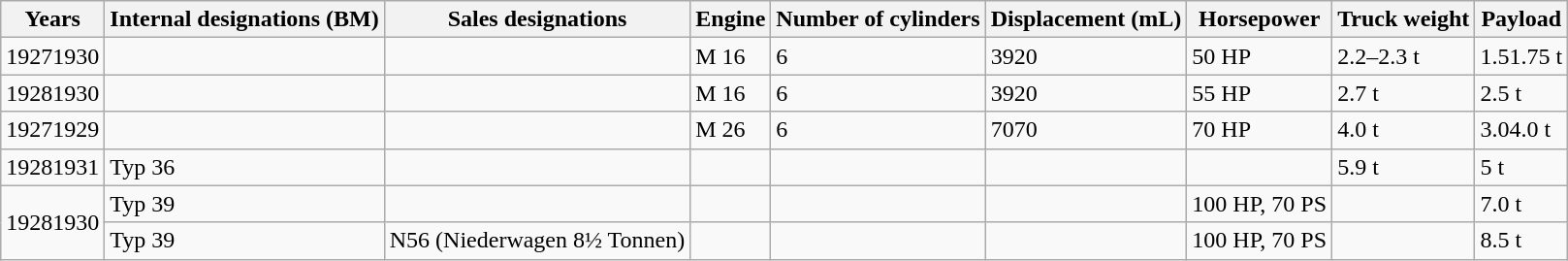<table class="wikitable sortable" style="text-align: left;">
<tr>
<th>Years</th>
<th>Internal designations (BM)</th>
<th>Sales designations</th>
<th>Engine</th>
<th>Number of cylinders</th>
<th>Displacement (mL)</th>
<th>Horsepower</th>
<th>Truck weight</th>
<th>Payload</th>
</tr>
<tr>
<td>19271930</td>
<td></td>
<td></td>
<td>M 16</td>
<td>6</td>
<td>3920</td>
<td>50 HP</td>
<td>2.2–2.3 t</td>
<td>1.51.75 t</td>
</tr>
<tr>
<td>19281930</td>
<td></td>
<td></td>
<td>M 16</td>
<td>6</td>
<td>3920</td>
<td>55 HP</td>
<td>2.7 t</td>
<td>2.5 t</td>
</tr>
<tr>
<td>19271929</td>
<td></td>
<td></td>
<td>M 26</td>
<td>6</td>
<td>7070</td>
<td>70 HP</td>
<td>4.0 t</td>
<td>3.04.0 t</td>
</tr>
<tr>
<td>19281931</td>
<td>Typ 36</td>
<td></td>
<td></td>
<td></td>
<td></td>
<td></td>
<td>5.9 t</td>
<td>5 t</td>
</tr>
<tr>
<td rowspan="2">19281930</td>
<td>Typ 39</td>
<td></td>
<td></td>
<td></td>
<td></td>
<td>100 HP, 70 PS</td>
<td></td>
<td>7.0 t</td>
</tr>
<tr>
<td>Typ 39</td>
<td>N56 (Niederwagen 8½ Tonnen)</td>
<td></td>
<td></td>
<td></td>
<td>100 HP, 70 PS</td>
<td></td>
<td>8.5 t</td>
</tr>
</table>
